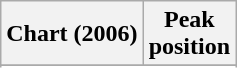<table class="wikitable sortable plainrowheaders" style="text-align:center">
<tr>
<th align="center">Chart (2006)</th>
<th align="center">Peak<br>position</th>
</tr>
<tr>
</tr>
<tr>
</tr>
<tr>
</tr>
</table>
